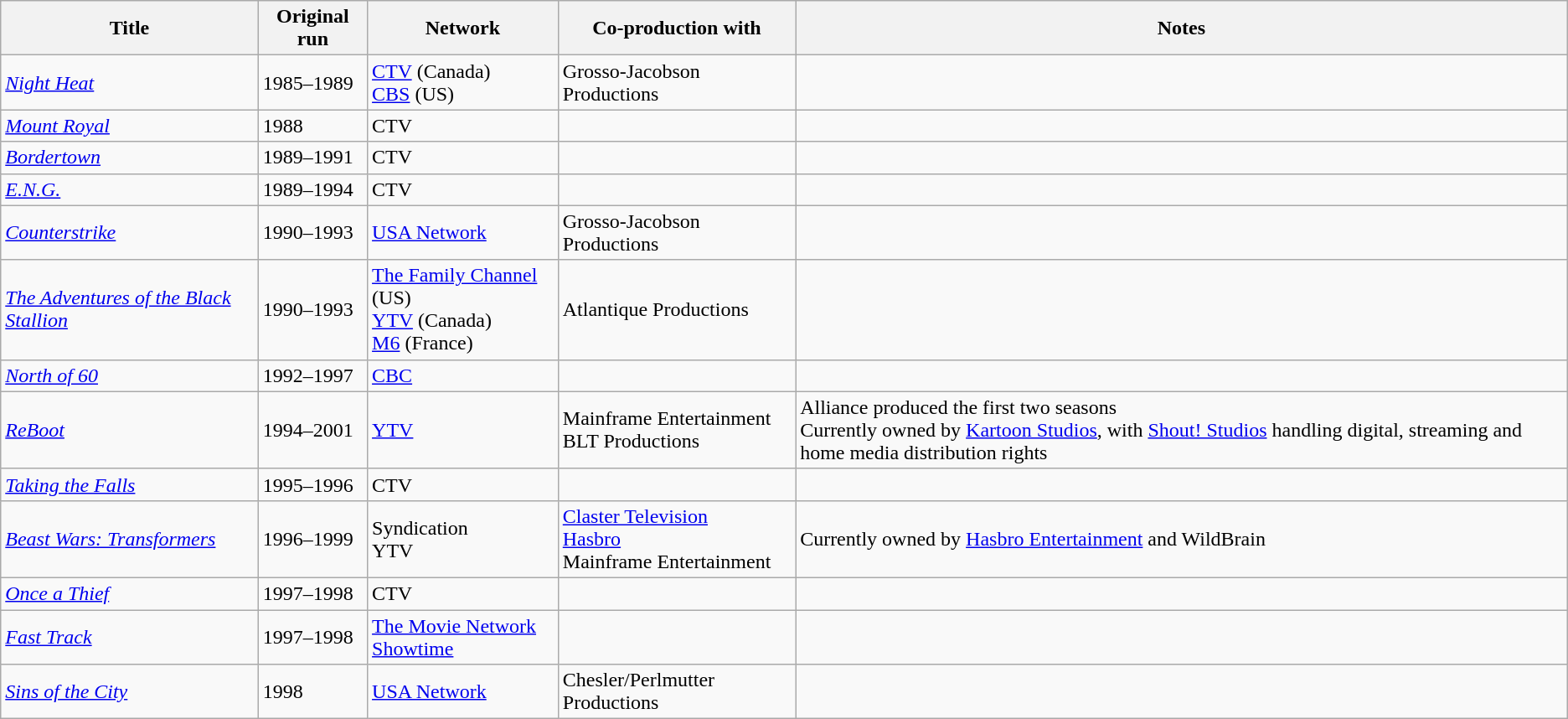<table class="wikitable sortable">
<tr>
<th>Title</th>
<th>Original run</th>
<th>Network</th>
<th>Co-production with</th>
<th>Notes</th>
</tr>
<tr>
<td><em><a href='#'>Night Heat</a></em></td>
<td>1985–1989</td>
<td><a href='#'>CTV</a> (Canada)<br><a href='#'>CBS</a> (US)</td>
<td>Grosso-Jacobson Productions</td>
<td></td>
</tr>
<tr>
<td><em><a href='#'>Mount Royal</a></em></td>
<td>1988</td>
<td>CTV</td>
<td></td>
<td></td>
</tr>
<tr>
<td><em><a href='#'>Bordertown</a></em></td>
<td>1989–1991</td>
<td>CTV</td>
<td></td>
<td></td>
</tr>
<tr>
<td><em><a href='#'>E.N.G.</a></em></td>
<td>1989–1994</td>
<td>CTV</td>
<td></td>
<td></td>
</tr>
<tr>
<td><em><a href='#'>Counterstrike</a></em></td>
<td>1990–1993</td>
<td><a href='#'>USA Network</a></td>
<td>Grosso-Jacobson Productions</td>
<td></td>
</tr>
<tr>
<td><em><a href='#'>The Adventures of the Black Stallion</a></em></td>
<td>1990–1993</td>
<td><a href='#'>The Family Channel</a> (US)<br><a href='#'>YTV</a> (Canada)<br><a href='#'>M6</a> (France)</td>
<td>Atlantique Productions</td>
<td></td>
</tr>
<tr>
<td><em><a href='#'>North of 60</a></em></td>
<td>1992–1997</td>
<td><a href='#'>CBC</a></td>
<td></td>
<td></td>
</tr>
<tr>
<td><em><a href='#'>ReBoot</a></em></td>
<td>1994–2001</td>
<td><a href='#'>YTV</a></td>
<td>Mainframe Entertainment<br>BLT Productions</td>
<td>Alliance produced the first two seasons<br>Currently owned by <a href='#'>Kartoon Studios</a>, with <a href='#'>Shout! Studios</a> handling digital, streaming and home media distribution rights</td>
</tr>
<tr>
<td><em><a href='#'>Taking the Falls</a></em></td>
<td>1995–1996</td>
<td>CTV</td>
<td></td>
<td></td>
</tr>
<tr>
<td><em><a href='#'>Beast Wars: Transformers</a></em></td>
<td>1996–1999</td>
<td>Syndication<br>YTV</td>
<td><a href='#'>Claster Television</a><br><a href='#'>Hasbro</a><br>Mainframe Entertainment</td>
<td>Currently owned by <a href='#'>Hasbro Entertainment</a> and WildBrain</td>
</tr>
<tr>
<td><em><a href='#'>Once a Thief</a></em></td>
<td>1997–1998</td>
<td>CTV</td>
<td></td>
<td></td>
</tr>
<tr>
<td><em><a href='#'>Fast Track</a></em></td>
<td>1997–1998</td>
<td><a href='#'>The Movie Network</a><br><a href='#'>Showtime</a></td>
<td></td>
<td></td>
</tr>
<tr>
<td><em><a href='#'>Sins of the City</a></em></td>
<td>1998</td>
<td><a href='#'>USA Network</a></td>
<td>Chesler/Perlmutter Productions</td>
<td></td>
</tr>
</table>
